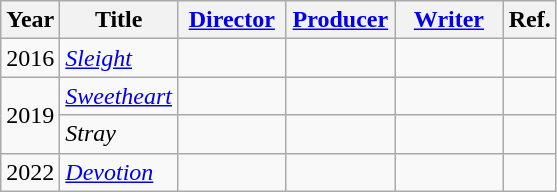<table class="wikitable">
<tr>
<th>Year</th>
<th>Title</th>
<th width="65"><a href='#'>Director</a></th>
<th width="65"><a href='#'>Producer</a></th>
<th width="65"><a href='#'>Writer</a></th>
<th>Ref.</th>
</tr>
<tr>
<td>2016</td>
<td><em><a href='#'>Sleight</a></em></td>
<td></td>
<td></td>
<td></td>
<td></td>
</tr>
<tr>
<td rowspan="2">2019</td>
<td><em><a href='#'>Sweetheart</a></em></td>
<td></td>
<td></td>
<td></td>
<td></td>
</tr>
<tr>
<td><em>Stray</em></td>
<td></td>
<td></td>
<td></td>
<td></td>
</tr>
<tr>
<td>2022</td>
<td><em><a href='#'>Devotion</a></em></td>
<td></td>
<td></td>
<td></td>
<td></td>
</tr>
</table>
